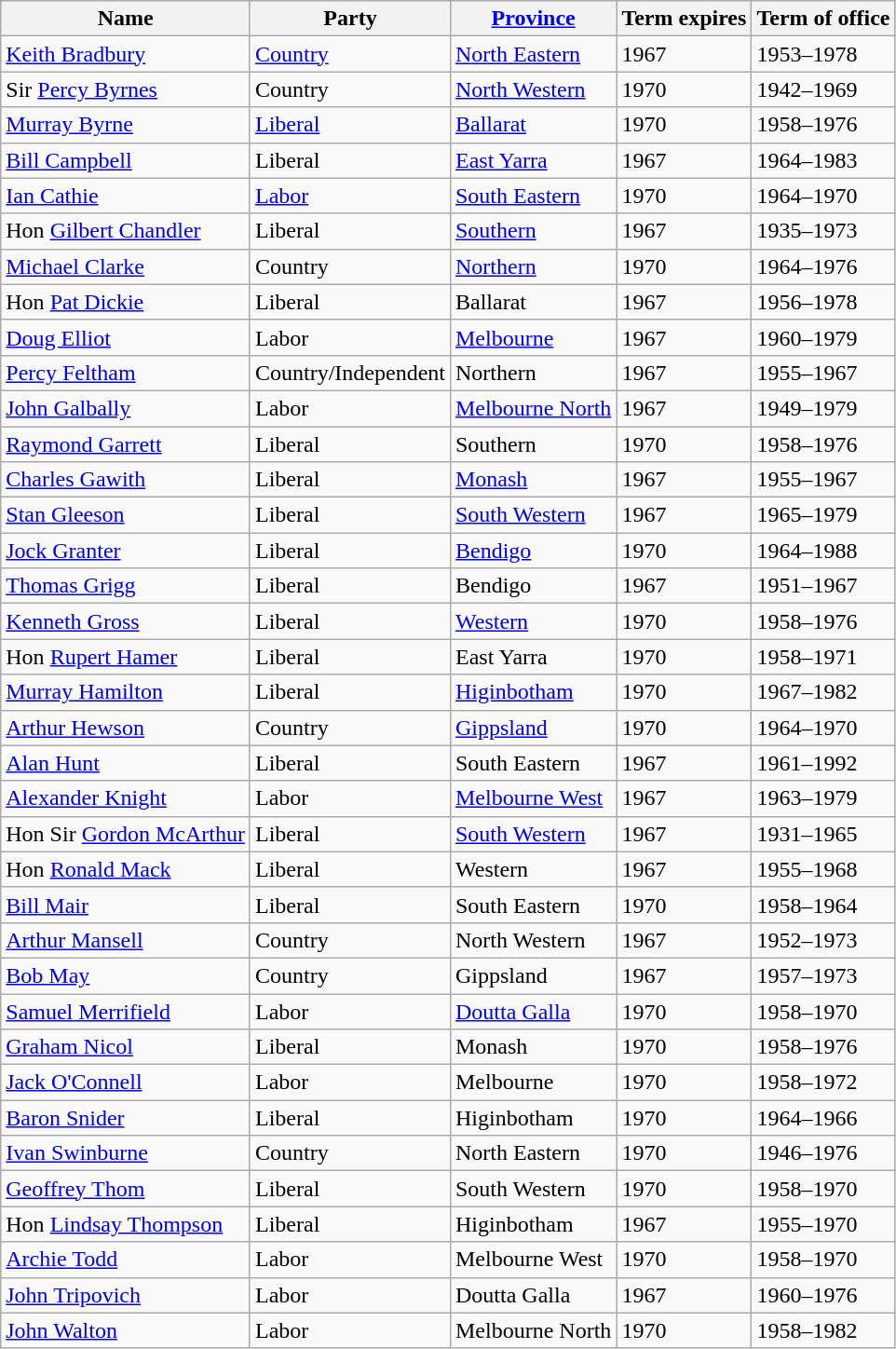<table class="wikitable sortable">
<tr>
<th>Name</th>
<th>Party</th>
<th><a href='#'>Province</a></th>
<th>Term expires</th>
<th>Term of office</th>
</tr>
<tr>
<td><a href='#'>Keith Bradbury</a></td>
<td><a href='#'>Country</a></td>
<td><a href='#'>North Eastern</a></td>
<td>1967</td>
<td>1953–1978</td>
</tr>
<tr>
<td>Sir <a href='#'>Percy Byrnes</a></td>
<td>Country</td>
<td><a href='#'>North Western</a></td>
<td>1970</td>
<td>1942–1969</td>
</tr>
<tr>
<td><a href='#'>Murray Byrne</a></td>
<td><a href='#'>Liberal</a></td>
<td><a href='#'>Ballarat</a></td>
<td>1970</td>
<td>1958–1976</td>
</tr>
<tr>
<td><a href='#'>Bill Campbell</a></td>
<td>Liberal</td>
<td><a href='#'>East Yarra</a></td>
<td>1967</td>
<td>1964–1983</td>
</tr>
<tr>
<td><a href='#'>Ian Cathie</a></td>
<td><a href='#'>Labor</a></td>
<td><a href='#'>South Eastern</a></td>
<td>1970</td>
<td>1964–1970</td>
</tr>
<tr>
<td>Hon <a href='#'>Gilbert Chandler</a></td>
<td>Liberal</td>
<td><a href='#'>Southern</a></td>
<td>1967</td>
<td>1935–1973</td>
</tr>
<tr>
<td><a href='#'>Michael Clarke</a></td>
<td>Country</td>
<td><a href='#'>Northern</a></td>
<td>1970</td>
<td>1964–1976</td>
</tr>
<tr>
<td>Hon <a href='#'>Pat Dickie</a></td>
<td>Liberal</td>
<td>Ballarat</td>
<td>1967</td>
<td>1956–1978</td>
</tr>
<tr>
<td><a href='#'>Doug Elliot</a></td>
<td>Labor</td>
<td><a href='#'>Melbourne</a></td>
<td>1967</td>
<td>1960–1979</td>
</tr>
<tr>
<td><a href='#'>Percy Feltham</a></td>
<td>Country/Independent</td>
<td>Northern</td>
<td>1967</td>
<td>1955–1967</td>
</tr>
<tr>
<td><a href='#'>John Galbally</a></td>
<td>Labor</td>
<td><a href='#'>Melbourne North</a></td>
<td>1967</td>
<td>1949–1979</td>
</tr>
<tr>
<td><a href='#'>Raymond Garrett</a></td>
<td>Liberal</td>
<td>Southern</td>
<td>1970</td>
<td>1958–1976</td>
</tr>
<tr>
<td><a href='#'>Charles Gawith</a></td>
<td>Liberal</td>
<td><a href='#'>Monash</a></td>
<td>1967</td>
<td>1955–1967</td>
</tr>
<tr>
<td><a href='#'>Stan Gleeson</a></td>
<td>Liberal</td>
<td><a href='#'>South Western</a></td>
<td>1967</td>
<td>1965–1979</td>
</tr>
<tr>
<td><a href='#'>Jock Granter</a></td>
<td>Liberal</td>
<td><a href='#'>Bendigo</a></td>
<td>1970</td>
<td>1964–1988</td>
</tr>
<tr>
<td><a href='#'>Thomas Grigg</a></td>
<td>Liberal</td>
<td>Bendigo</td>
<td>1967</td>
<td>1951–1967</td>
</tr>
<tr>
<td><a href='#'>Kenneth Gross</a></td>
<td>Liberal</td>
<td><a href='#'>Western</a></td>
<td>1970</td>
<td>1958–1976</td>
</tr>
<tr>
<td>Hon <a href='#'>Rupert Hamer</a></td>
<td>Liberal</td>
<td>East Yarra</td>
<td>1970</td>
<td>1958–1971</td>
</tr>
<tr>
<td><a href='#'>Murray Hamilton</a></td>
<td>Liberal</td>
<td><a href='#'>Higinbotham</a></td>
<td>1970</td>
<td>1967–1982</td>
</tr>
<tr>
<td><a href='#'>Arthur Hewson</a></td>
<td>Country</td>
<td><a href='#'>Gippsland</a></td>
<td>1970</td>
<td>1964–1970</td>
</tr>
<tr>
<td><a href='#'>Alan Hunt</a></td>
<td>Liberal</td>
<td>South Eastern</td>
<td>1967</td>
<td>1961–1992</td>
</tr>
<tr>
<td><a href='#'>Alexander Knight</a></td>
<td>Labor</td>
<td><a href='#'>Melbourne West</a></td>
<td>1967</td>
<td>1963–1979</td>
</tr>
<tr>
<td>Hon Sir <a href='#'>Gordon McArthur</a></td>
<td>Liberal</td>
<td><a href='#'>South Western</a></td>
<td>1967</td>
<td>1931–1965</td>
</tr>
<tr>
<td>Hon <a href='#'>Ronald Mack</a></td>
<td>Liberal</td>
<td>Western</td>
<td>1967</td>
<td>1955–1968</td>
</tr>
<tr>
<td><a href='#'>Bill Mair</a></td>
<td>Liberal</td>
<td>South Eastern</td>
<td>1970</td>
<td>1958–1964</td>
</tr>
<tr>
<td><a href='#'>Arthur Mansell</a></td>
<td>Country</td>
<td>North Western</td>
<td>1967</td>
<td>1952–1973</td>
</tr>
<tr>
<td><a href='#'>Bob May</a></td>
<td>Country</td>
<td>Gippsland</td>
<td>1967</td>
<td>1957–1973</td>
</tr>
<tr>
<td><a href='#'>Samuel Merrifield</a></td>
<td>Labor</td>
<td><a href='#'>Doutta Galla</a></td>
<td>1970</td>
<td>1958–1970</td>
</tr>
<tr>
<td><a href='#'>Graham Nicol</a></td>
<td>Liberal</td>
<td>Monash</td>
<td>1970</td>
<td>1958–1976</td>
</tr>
<tr>
<td><a href='#'>Jack O'Connell</a></td>
<td>Labor</td>
<td>Melbourne</td>
<td>1970</td>
<td>1958–1972</td>
</tr>
<tr>
<td><a href='#'>Baron Snider</a></td>
<td>Liberal</td>
<td>Higinbotham</td>
<td>1970</td>
<td>1964–1966</td>
</tr>
<tr>
<td><a href='#'>Ivan Swinburne</a></td>
<td>Country</td>
<td>North Eastern</td>
<td>1970</td>
<td>1946–1976</td>
</tr>
<tr>
<td><a href='#'>Geoffrey Thom</a></td>
<td>Liberal</td>
<td>South Western</td>
<td>1970</td>
<td>1958–1970</td>
</tr>
<tr>
<td>Hon <a href='#'>Lindsay Thompson</a></td>
<td>Liberal</td>
<td>Higinbotham</td>
<td>1967</td>
<td>1955–1970</td>
</tr>
<tr>
<td><a href='#'>Archie Todd</a></td>
<td>Labor</td>
<td>Melbourne West</td>
<td>1970</td>
<td>1958–1970</td>
</tr>
<tr>
<td><a href='#'>John Tripovich</a></td>
<td>Labor</td>
<td>Doutta Galla</td>
<td>1967</td>
<td>1960–1976</td>
</tr>
<tr>
<td><a href='#'>John Walton</a></td>
<td>Labor</td>
<td>Melbourne North</td>
<td>1970</td>
<td>1958–1982</td>
</tr>
</table>
